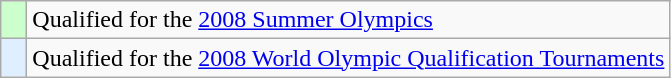<table class="wikitable" style="text-align:left;">
<tr>
<td width=10px bgcolor=#ccffcc></td>
<td>Qualified for the <a href='#'>2008 Summer Olympics</a></td>
</tr>
<tr>
<td width=10px bgcolor=#dfefff></td>
<td>Qualified for the <a href='#'>2008 World Olympic Qualification Tournaments</a></td>
</tr>
</table>
